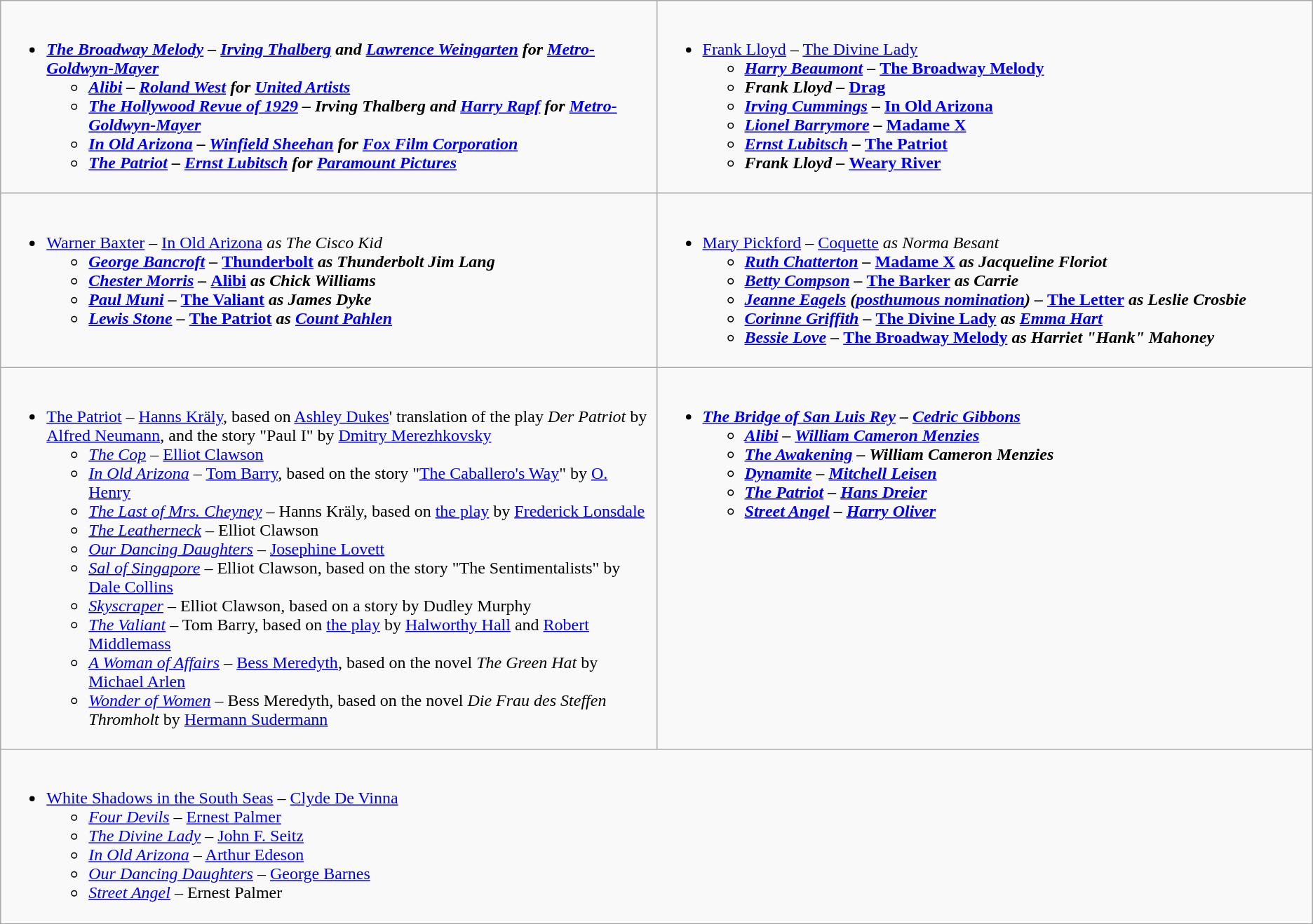<table class=wikitable>
<tr>
<td valign="top" width="50%"><br><ul><li><strong><em><a href='#'>The Broadway Melody</a><em> – <a href='#'>Irving Thalberg</a> and <a href='#'>Lawrence Weingarten</a> for <a href='#'>Metro-Goldwyn-Mayer</a><strong><ul><li></em><a href='#'>Alibi</a><em> – <a href='#'>Roland West</a> for <a href='#'>United Artists</a></li><li></em><a href='#'>The Hollywood Revue of 1929</a><em> – Irving Thalberg and <a href='#'>Harry Rapf</a> for <a href='#'>Metro-Goldwyn-Mayer</a></li><li></em><a href='#'>In Old Arizona</a><em> – <a href='#'>Winfield Sheehan</a> for <a href='#'>Fox Film Corporation</a></li><li></em><a href='#'>The Patriot</a><em> – <a href='#'>Ernst Lubitsch</a> for <a href='#'>Paramount Pictures</a></li></ul></li></ul></td>
<td valign="top" width="50%"><br><ul><li></strong><a href='#'>Frank Lloyd</a> – </em><a href='#'>The Divine Lady</a><em><strong><ul><li><a href='#'>Harry Beaumont</a> – </em><a href='#'>The Broadway Melody</a><em></li><li>Frank Lloyd – </em><a href='#'>Drag</a><em></li><li><a href='#'>Irving Cummings</a> – </em><a href='#'>In Old Arizona</a><em></li><li><a href='#'>Lionel Barrymore</a> – </em><a href='#'>Madame X</a><em></li><li><a href='#'>Ernst Lubitsch</a> – </em><a href='#'>The Patriot</a><em></li><li>Frank Lloyd – </em><a href='#'>Weary River</a><em></li></ul></li></ul></td>
</tr>
<tr>
<td valign="top" width="50%"><br><ul><li></strong><a href='#'>Warner Baxter</a> – </em><a href='#'>In Old Arizona</a><em> as The Cisco Kid<strong><ul><li><a href='#'>George Bancroft</a> – </em><a href='#'>Thunderbolt</a><em> as Thunderbolt Jim Lang</li><li><a href='#'>Chester Morris</a> – </em><a href='#'>Alibi</a><em> as Chick Williams</li><li><a href='#'>Paul Muni</a> – </em><a href='#'>The Valiant</a><em> as James Dyke</li><li><a href='#'>Lewis Stone</a> – </em><a href='#'>The Patriot</a><em> as <a href='#'>Count Pahlen</a></li></ul></li></ul></td>
<td valign="top" width="50%"><br><ul><li></strong><a href='#'>Mary Pickford</a> – </em><a href='#'>Coquette</a><em> as Norma Besant<strong><ul><li><a href='#'>Ruth Chatterton</a> – </em><a href='#'>Madame X</a><em> as Jacqueline Floriot</li><li><a href='#'>Betty Compson</a> – </em><a href='#'>The Barker</a><em> as Carrie</li><li><a href='#'>Jeanne Eagels</a> (<a href='#'>posthumous nomination</a>) – </em><a href='#'>The Letter</a><em> as Leslie Crosbie</li><li><a href='#'>Corinne Griffith</a> – </em><a href='#'>The Divine Lady</a><em> as <a href='#'>Emma Hart</a></li><li><a href='#'>Bessie Love</a> – </em><a href='#'>The Broadway Melody</a><em> as Harriet "Hank" Mahoney</li></ul></li></ul></td>
</tr>
<tr>
<td valign="top" width="50%"><br><ul><li></em></strong><a href='#'>The Patriot</a></em> – <a href='#'>Hanns Kräly</a>, based on <a href='#'>Ashley Dukes</a>' translation of the play <em>Der Patriot</em> by <a href='#'>Alfred Neumann</a>, and the story "Paul I" by <a href='#'>Dmitry Merezhkovsky</a></strong><ul><li><em><a href='#'>The Cop</a></em> – <a href='#'>Elliot Clawson</a></li><li><em><a href='#'>In Old Arizona</a></em> – <a href='#'>Tom Barry</a>, based on the story "<a href='#'>The Caballero's Way</a>" by <a href='#'>O. Henry</a></li><li><em><a href='#'>The Last of Mrs. Cheyney</a></em> – Hanns Kräly, based on <a href='#'>the play</a> by <a href='#'>Frederick Lonsdale</a></li><li><em><a href='#'>The Leatherneck</a></em> – Elliot Clawson</li><li><em><a href='#'>Our Dancing Daughters</a></em> – <a href='#'>Josephine Lovett</a></li><li><em><a href='#'>Sal of Singapore</a></em> – Elliot Clawson, based on the story "The Sentimentalists" by <a href='#'>Dale Collins</a></li><li><em><a href='#'>Skyscraper</a></em> – Elliot Clawson, based on a story by Dudley Murphy</li><li><em><a href='#'>The Valiant</a></em> – Tom Barry, based on <a href='#'>the play</a> by <a href='#'>Halworthy Hall</a> and <a href='#'>Robert Middlemass</a></li><li><em><a href='#'>A Woman of Affairs</a></em> – <a href='#'>Bess Meredyth</a>, based on the novel <em>The Green Hat</em> by <a href='#'>Michael Arlen</a></li><li><em><a href='#'>Wonder of Women</a></em> – Bess Meredyth, based on the novel <em>Die Frau des Steffen Thromholt</em> by <a href='#'>Hermann Sudermann</a></li></ul></li></ul></td>
<td valign="top" width="50%"><br><ul><li><strong><em><a href='#'>The Bridge of San Luis Rey</a><em> – <a href='#'>Cedric Gibbons</a><strong><ul><li></em><a href='#'>Alibi</a><em> – <a href='#'>William Cameron Menzies</a></li><li></em><a href='#'>The Awakening</a><em> – William Cameron Menzies</li><li></em><a href='#'>Dynamite</a><em> – <a href='#'>Mitchell Leisen</a></li><li></em><a href='#'>The Patriot</a><em> – <a href='#'>Hans Dreier</a></li><li></em><a href='#'>Street Angel</a><em> – <a href='#'>Harry Oliver</a></li></ul></li></ul></td>
</tr>
<tr>
<td valign="top" width="50%" colspan=2><br><ul><li></em></strong><a href='#'>White Shadows in the South Seas</a></em> – <a href='#'>Clyde De Vinna</a></strong><ul><li><em><a href='#'>Four Devils</a></em> – <a href='#'>Ernest Palmer</a></li><li><em><a href='#'>The Divine Lady</a></em> – <a href='#'>John F. Seitz</a></li><li><em><a href='#'>In Old Arizona</a></em> – <a href='#'>Arthur Edeson</a></li><li><em><a href='#'>Our Dancing Daughters</a></em> – <a href='#'>George Barnes</a></li><li><em><a href='#'>Street Angel</a></em> – Ernest Palmer</li></ul></li></ul></td>
</tr>
</table>
